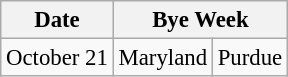<table class="wikitable" style="font-size:95%;">
<tr>
<th>Date</th>
<th colspan="2">Bye Week</th>
</tr>
<tr>
<td>October 21</td>
<td>Maryland</td>
<td>Purdue</td>
</tr>
</table>
